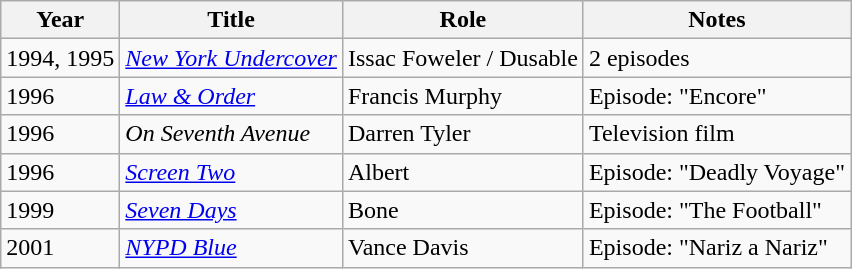<table class="wikitable sortable">
<tr>
<th>Year</th>
<th>Title</th>
<th>Role</th>
<th>Notes</th>
</tr>
<tr>
<td>1994, 1995</td>
<td><em><a href='#'>New York Undercover</a></em></td>
<td>Issac Foweler / Dusable</td>
<td>2 episodes</td>
</tr>
<tr>
<td>1996</td>
<td><em><a href='#'>Law & Order</a></em></td>
<td>Francis Murphy</td>
<td>Episode: "Encore"</td>
</tr>
<tr>
<td>1996</td>
<td><em>On Seventh Avenue</em></td>
<td>Darren Tyler</td>
<td>Television film</td>
</tr>
<tr>
<td>1996</td>
<td><em><a href='#'>Screen Two</a></em></td>
<td>Albert</td>
<td>Episode: "Deadly Voyage"</td>
</tr>
<tr>
<td>1999</td>
<td><a href='#'><em>Seven Days</em></a></td>
<td>Bone</td>
<td>Episode: "The Football"</td>
</tr>
<tr>
<td>2001</td>
<td><em><a href='#'>NYPD Blue</a></em></td>
<td>Vance Davis</td>
<td>Episode: "Nariz a Nariz"</td>
</tr>
</table>
